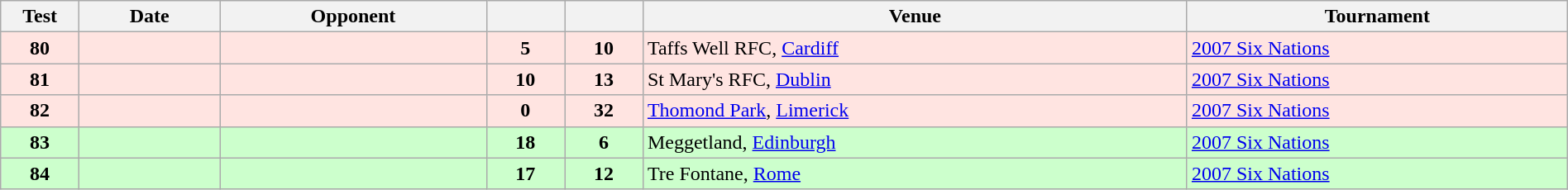<table class="wikitable sortable" style="width:100%">
<tr>
<th style="width:5%">Test</th>
<th style="width:9%">Date</th>
<th style="width:17%">Opponent</th>
<th style="width:5%"></th>
<th style="width:5%"></th>
<th>Venue</th>
<th>Tournament</th>
</tr>
<tr bgcolor="FFE4E1">
<td align="center"><strong>80</strong></td>
<td></td>
<td></td>
<td align="center"><strong>5</strong></td>
<td align="center"><strong>10</strong></td>
<td>Taffs Well RFC, <a href='#'>Cardiff</a></td>
<td><a href='#'>2007 Six Nations</a></td>
</tr>
<tr bgcolor="FFE4E1">
<td align="center"><strong>81</strong></td>
<td></td>
<td></td>
<td align="center"><strong>10</strong></td>
<td align="center"><strong>13</strong></td>
<td>St Mary's RFC, <a href='#'>Dublin</a></td>
<td><a href='#'>2007 Six Nations</a></td>
</tr>
<tr bgcolor="FFE4E1">
<td align="center"><strong>82</strong></td>
<td></td>
<td></td>
<td align="center"><strong>0</strong></td>
<td align="center"><strong>32</strong></td>
<td><a href='#'>Thomond Park</a>, <a href='#'>Limerick</a></td>
<td><a href='#'>2007 Six Nations</a></td>
</tr>
<tr bgcolor="#ccffcc">
<td align="center"><strong>83</strong></td>
<td></td>
<td></td>
<td align="center"><strong>18</strong></td>
<td align="center"><strong>6</strong></td>
<td>Meggetland, <a href='#'>Edinburgh</a></td>
<td><a href='#'>2007 Six Nations</a></td>
</tr>
<tr bgcolor="#ccffcc">
<td align="center"><strong>84</strong></td>
<td></td>
<td></td>
<td align="center"><strong>17</strong></td>
<td align="center"><strong>12</strong></td>
<td>Tre Fontane, <a href='#'>Rome</a></td>
<td><a href='#'>2007 Six Nations</a></td>
</tr>
</table>
